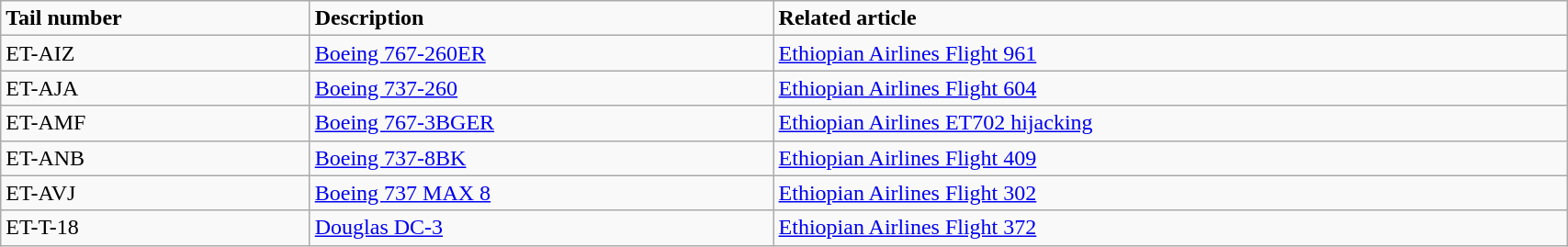<table class="wikitable" width="90%">
<tr>
<td><strong>Tail number</strong></td>
<td><strong>Description</strong></td>
<td><strong>Related article</strong></td>
</tr>
<tr>
<td>ET-AIZ</td>
<td><a href='#'>Boeing 767-260ER</a></td>
<td><a href='#'>Ethiopian Airlines Flight 961</a></td>
</tr>
<tr>
<td>ET-AJA</td>
<td><a href='#'>Boeing 737-260</a></td>
<td><a href='#'>Ethiopian Airlines Flight 604</a></td>
</tr>
<tr>
<td>ET-AMF</td>
<td><a href='#'>Boeing 767-3BGER</a></td>
<td><a href='#'>Ethiopian Airlines ET702 hijacking</a></td>
</tr>
<tr>
<td>ET-ANB</td>
<td><a href='#'>Boeing 737-8BK</a></td>
<td><a href='#'>Ethiopian Airlines Flight 409</a></td>
</tr>
<tr>
<td>ET-AVJ</td>
<td><a href='#'>Boeing 737 MAX 8</a></td>
<td><a href='#'>Ethiopian Airlines Flight 302</a></td>
</tr>
<tr>
<td>ET-T-18</td>
<td><a href='#'>Douglas DC-3</a></td>
<td><a href='#'>Ethiopian Airlines Flight 372</a></td>
</tr>
</table>
